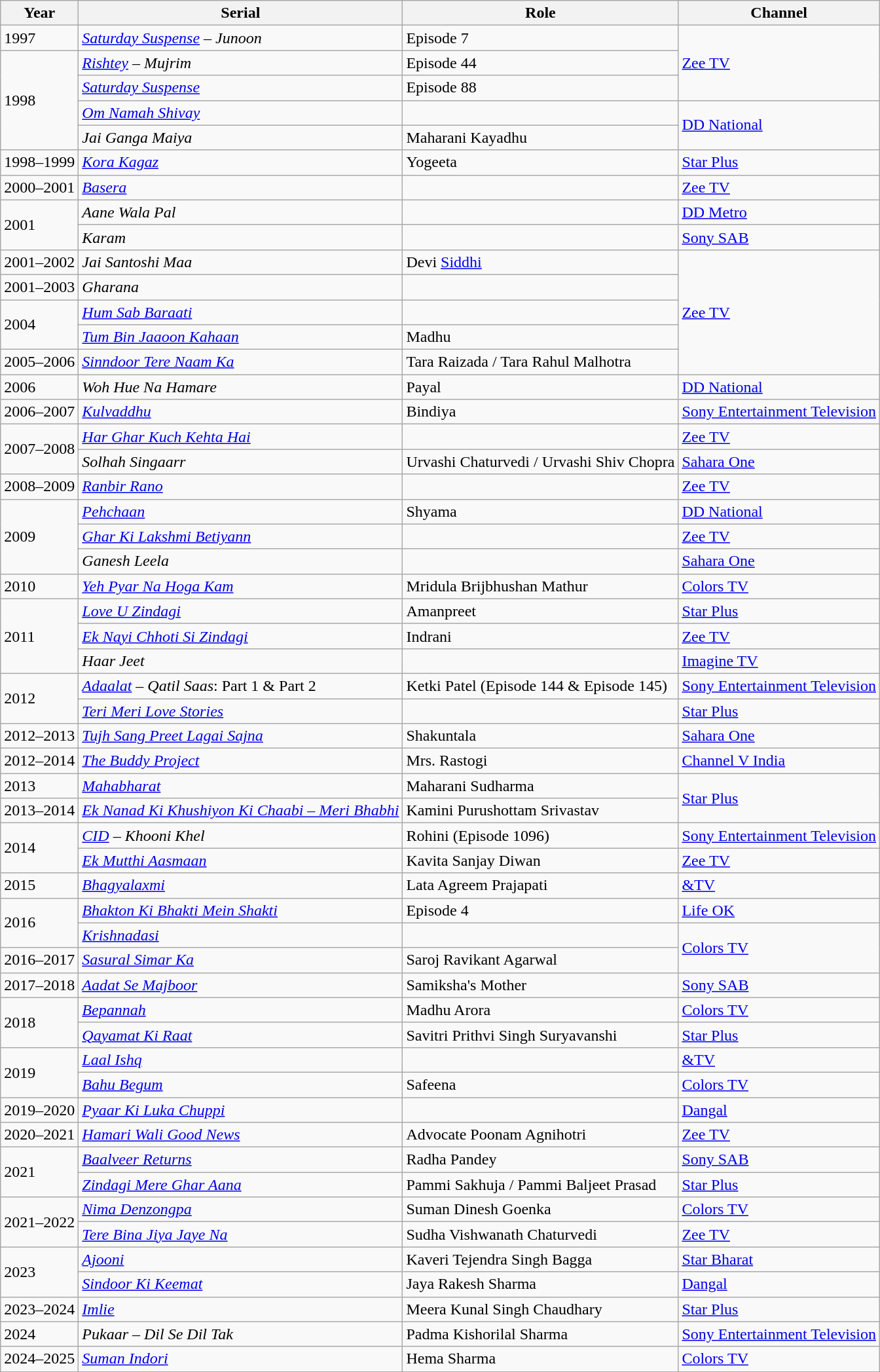<table class="wikitable sortable">
<tr>
<th>Year</th>
<th>Serial</th>
<th>Role</th>
<th>Channel</th>
</tr>
<tr>
<td>1997</td>
<td><em><a href='#'>Saturday Suspense</a></em> – <em>Junoon</em></td>
<td>Episode 7</td>
<td rowspan = "3"><a href='#'>Zee TV</a></td>
</tr>
<tr>
<td rowspan = "4">1998</td>
<td><em><a href='#'>Rishtey</a></em> – <em>Mujrim</em></td>
<td>Episode 44</td>
</tr>
<tr>
<td><em><a href='#'>Saturday Suspense</a></em></td>
<td>Episode 88</td>
</tr>
<tr>
<td><em><a href='#'>Om Namah Shivay</a></em></td>
<td></td>
<td rowspan = "2"><a href='#'>DD National</a></td>
</tr>
<tr>
<td><em>Jai Ganga Maiya</em></td>
<td>Maharani Kayadhu</td>
</tr>
<tr>
<td>1998–1999</td>
<td><em><a href='#'>Kora Kagaz</a></em></td>
<td>Yogeeta</td>
<td><a href='#'>Star Plus</a></td>
</tr>
<tr>
<td>2000–2001</td>
<td><em><a href='#'>Basera</a></em></td>
<td></td>
<td><a href='#'>Zee TV</a></td>
</tr>
<tr>
<td rowspan = "2">2001</td>
<td><em>Aane Wala Pal</em></td>
<td></td>
<td><a href='#'>DD Metro</a></td>
</tr>
<tr>
<td><em>Karam</em></td>
<td></td>
<td><a href='#'>Sony SAB</a></td>
</tr>
<tr>
<td>2001–2002</td>
<td><em>Jai Santoshi Maa</em></td>
<td>Devi <a href='#'>Siddhi</a></td>
<td rowspan = "5"><a href='#'>Zee TV</a></td>
</tr>
<tr>
<td>2001–2003</td>
<td><em>Gharana</em></td>
<td></td>
</tr>
<tr>
<td rowspan = "2">2004</td>
<td><em><a href='#'>Hum Sab Baraati</a></em></td>
<td></td>
</tr>
<tr>
<td><em><a href='#'>Tum Bin Jaaoon Kahaan</a></em></td>
<td>Madhu</td>
</tr>
<tr>
<td>2005–2006</td>
<td><em><a href='#'>Sinndoor Tere Naam Ka</a></em></td>
<td>Tara Raizada / Tara Rahul Malhotra</td>
</tr>
<tr>
<td>2006</td>
<td><em>Woh Hue Na Hamare</em></td>
<td>Payal</td>
<td><a href='#'>DD National</a></td>
</tr>
<tr>
<td>2006–2007</td>
<td><em><a href='#'>Kulvaddhu</a></em></td>
<td>Bindiya</td>
<td><a href='#'>Sony Entertainment Television</a></td>
</tr>
<tr>
<td rowspan = "2">2007–2008</td>
<td><em><a href='#'>Har Ghar Kuch Kehta Hai</a></em></td>
<td></td>
<td><a href='#'>Zee TV</a></td>
</tr>
<tr>
<td><em>Solhah Singaarr</em></td>
<td>Urvashi Chaturvedi / Urvashi Shiv Chopra</td>
<td><a href='#'>Sahara One</a></td>
</tr>
<tr>
<td>2008–2009</td>
<td><em><a href='#'>Ranbir Rano</a></em></td>
<td></td>
<td><a href='#'>Zee TV</a></td>
</tr>
<tr>
<td rowspan = "3">2009</td>
<td><em><a href='#'>Pehchaan</a></em></td>
<td>Shyama</td>
<td><a href='#'>DD National</a></td>
</tr>
<tr>
<td><em><a href='#'>Ghar Ki Lakshmi Betiyann</a></em></td>
<td></td>
<td><a href='#'>Zee TV</a></td>
</tr>
<tr>
<td><em>Ganesh Leela</em></td>
<td></td>
<td><a href='#'>Sahara One</a></td>
</tr>
<tr>
<td>2010</td>
<td><em><a href='#'>Yeh Pyar Na Hoga Kam</a></em></td>
<td>Mridula Brijbhushan Mathur</td>
<td><a href='#'>Colors TV</a></td>
</tr>
<tr>
<td rowspan = "3">2011</td>
<td><em><a href='#'>Love U Zindagi</a></em></td>
<td>Amanpreet</td>
<td><a href='#'>Star Plus</a></td>
</tr>
<tr>
<td><em><a href='#'>Ek Nayi Chhoti Si Zindagi</a></em></td>
<td>Indrani</td>
<td><a href='#'>Zee TV</a></td>
</tr>
<tr>
<td><em>Haar Jeet</em></td>
<td></td>
<td><a href='#'>Imagine TV</a></td>
</tr>
<tr>
<td rowspan = "2">2012</td>
<td><em><a href='#'>Adaalat</a></em> – <em>Qatil Saas</em>: Part 1 & Part 2</td>
<td>Ketki Patel (Episode 144 & Episode 145)</td>
<td><a href='#'>Sony Entertainment Television</a></td>
</tr>
<tr>
<td><em><a href='#'>Teri Meri Love Stories</a></em></td>
<td></td>
<td><a href='#'>Star Plus</a></td>
</tr>
<tr>
<td>2012–2013</td>
<td><em><a href='#'>Tujh Sang Preet Lagai Sajna</a></em></td>
<td>Shakuntala</td>
<td><a href='#'>Sahara One</a></td>
</tr>
<tr>
<td>2012–2014</td>
<td><em><a href='#'>The Buddy Project</a></em></td>
<td>Mrs. Rastogi</td>
<td><a href='#'>Channel V India</a></td>
</tr>
<tr>
<td>2013</td>
<td><em><a href='#'>Mahabharat</a></em></td>
<td>Maharani Sudharma</td>
<td rowspan = "2"><a href='#'>Star Plus</a></td>
</tr>
<tr>
<td>2013–2014</td>
<td><em><a href='#'>Ek Nanad Ki Khushiyon Ki Chaabi – Meri Bhabhi</a></em></td>
<td>Kamini Purushottam Srivastav</td>
</tr>
<tr>
<td rowspan = "2">2014</td>
<td><em><a href='#'>CID</a></em> – <em>Khooni Khel</em></td>
<td>Rohini (Episode 1096)</td>
<td><a href='#'>Sony Entertainment Television</a></td>
</tr>
<tr>
<td><em><a href='#'>Ek Mutthi Aasmaan</a></em></td>
<td>Kavita Sanjay Diwan</td>
<td><a href='#'>Zee TV</a></td>
</tr>
<tr>
<td>2015</td>
<td><em><a href='#'>Bhagyalaxmi</a></em></td>
<td>Lata Agreem Prajapati</td>
<td><a href='#'>&TV</a></td>
</tr>
<tr>
<td rowspan = "2">2016</td>
<td><em><a href='#'>Bhakton Ki Bhakti Mein Shakti</a></em></td>
<td>Episode 4</td>
<td><a href='#'>Life OK</a></td>
</tr>
<tr>
<td><em><a href='#'>Krishnadasi</a></em></td>
<td></td>
<td rowspan = "2"><a href='#'>Colors TV</a></td>
</tr>
<tr>
<td>2016–2017</td>
<td><em><a href='#'>Sasural Simar Ka</a></em></td>
<td>Saroj Ravikant Agarwal</td>
</tr>
<tr>
<td>2017–2018</td>
<td><em><a href='#'>Aadat Se Majboor</a></em></td>
<td>Samiksha's Mother</td>
<td><a href='#'>Sony SAB</a></td>
</tr>
<tr>
<td rowspan = "2">2018</td>
<td><em><a href='#'>Bepannah</a></em></td>
<td>Madhu Arora</td>
<td><a href='#'>Colors TV</a></td>
</tr>
<tr>
<td><em><a href='#'>Qayamat Ki Raat</a></em></td>
<td>Savitri Prithvi Singh Suryavanshi</td>
<td><a href='#'>Star Plus</a></td>
</tr>
<tr>
<td rowspan = "2">2019</td>
<td><em><a href='#'>Laal Ishq</a></em></td>
<td></td>
<td><a href='#'>&TV</a></td>
</tr>
<tr>
<td><em><a href='#'>Bahu Begum</a></em></td>
<td>Safeena</td>
<td><a href='#'>Colors TV</a></td>
</tr>
<tr>
<td>2019–2020</td>
<td><em><a href='#'>Pyaar Ki Luka Chuppi</a></em></td>
<td></td>
<td><a href='#'>Dangal</a></td>
</tr>
<tr>
<td>2020–2021</td>
<td><em><a href='#'>Hamari Wali Good News</a></em></td>
<td>Advocate Poonam Agnihotri</td>
<td><a href='#'>Zee TV</a></td>
</tr>
<tr>
<td rowspan = "2">2021</td>
<td><em><a href='#'>Baalveer Returns</a></em></td>
<td>Radha Pandey</td>
<td><a href='#'>Sony SAB</a></td>
</tr>
<tr>
<td><em><a href='#'>Zindagi Mere Ghar Aana</a></em></td>
<td>Pammi Sakhuja / Pammi Baljeet Prasad</td>
<td><a href='#'>Star Plus</a></td>
</tr>
<tr>
<td rowspan = "2">2021–2022</td>
<td><em><a href='#'>Nima Denzongpa</a></em></td>
<td>Suman Dinesh Goenka</td>
<td><a href='#'>Colors TV</a></td>
</tr>
<tr>
<td><em><a href='#'>Tere Bina Jiya Jaye Na</a></em></td>
<td>Sudha Vishwanath Chaturvedi</td>
<td><a href='#'>Zee TV</a></td>
</tr>
<tr>
<td rowspan = "2">2023</td>
<td><em><a href='#'>Ajooni</a></em></td>
<td>Kaveri Tejendra Singh Bagga</td>
<td><a href='#'>Star Bharat</a></td>
</tr>
<tr>
<td><em><a href='#'>Sindoor Ki Keemat</a></em></td>
<td>Jaya Rakesh Sharma</td>
<td><a href='#'>Dangal</a></td>
</tr>
<tr>
<td>2023–2024</td>
<td><em><a href='#'>Imlie</a></em></td>
<td>Meera Kunal Singh Chaudhary</td>
<td><a href='#'>Star Plus</a></td>
</tr>
<tr>
<td>2024</td>
<td><em>Pukaar – Dil Se Dil Tak</em></td>
<td>Padma Kishorilal Sharma</td>
<td><a href='#'>Sony Entertainment Television</a></td>
</tr>
<tr>
<td>2024–2025</td>
<td><em><a href='#'>Suman Indori</a></em></td>
<td>Hema Sharma</td>
<td><a href='#'>Colors TV</a></td>
</tr>
<tr>
</tr>
</table>
